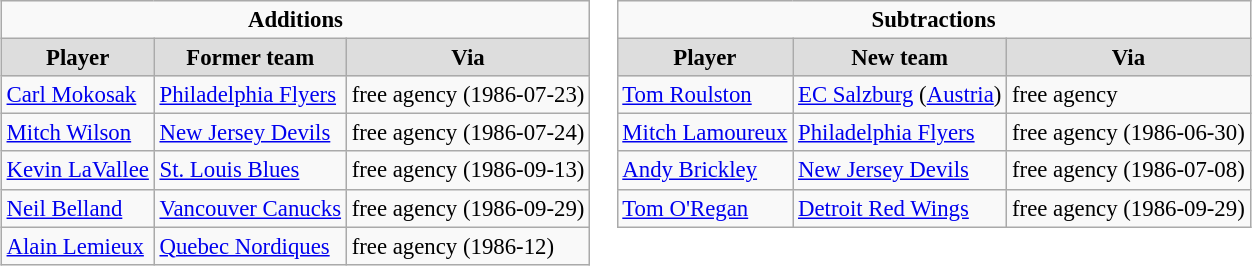<table cellspacing="0">
<tr>
<td valign="top"><br><table class="wikitable" style="font-size: 95%">
<tr>
<td colspan="10" align="center"><strong>Additions</strong></td>
</tr>
<tr align="center"  bgcolor="#dddddd">
<td><strong>Player</strong></td>
<td><strong>Former team</strong></td>
<td><strong>Via</strong></td>
</tr>
<tr>
<td><a href='#'>Carl Mokosak</a></td>
<td><a href='#'>Philadelphia Flyers</a></td>
<td>free agency (1986-07-23)</td>
</tr>
<tr>
<td><a href='#'>Mitch Wilson</a></td>
<td><a href='#'>New Jersey Devils</a></td>
<td>free agency (1986-07-24)</td>
</tr>
<tr>
<td><a href='#'>Kevin LaVallee</a></td>
<td><a href='#'>St. Louis Blues</a></td>
<td>free agency (1986-09-13)</td>
</tr>
<tr>
<td><a href='#'>Neil Belland</a></td>
<td><a href='#'>Vancouver Canucks</a></td>
<td>free agency (1986-09-29)</td>
</tr>
<tr>
<td><a href='#'>Alain Lemieux</a></td>
<td><a href='#'>Quebec Nordiques</a></td>
<td>free agency (1986-12)</td>
</tr>
</table>
</td>
<td valign="top"><br><table class="wikitable" style="font-size: 95%">
<tr>
<td colspan="10" align="center"><strong>Subtractions</strong></td>
</tr>
<tr align="center"  bgcolor="#dddddd">
<td><strong>Player</strong></td>
<td><strong>New team</strong></td>
<td><strong>Via</strong></td>
</tr>
<tr>
<td><a href='#'>Tom Roulston</a></td>
<td><a href='#'>EC Salzburg</a> (<a href='#'>Austria</a>)</td>
<td>free agency</td>
</tr>
<tr>
<td><a href='#'>Mitch Lamoureux</a></td>
<td><a href='#'>Philadelphia Flyers</a></td>
<td>free agency (1986-06-30)</td>
</tr>
<tr>
<td><a href='#'>Andy Brickley</a></td>
<td><a href='#'>New Jersey Devils</a></td>
<td>free agency (1986-07-08)</td>
</tr>
<tr>
<td><a href='#'>Tom O'Regan</a></td>
<td><a href='#'>Detroit Red Wings</a></td>
<td>free agency (1986-09-29)</td>
</tr>
</table>
</td>
</tr>
</table>
